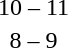<table style="text-align:center">
<tr>
<th width=200></th>
<th width=100></th>
<th width=200></th>
</tr>
<tr>
<td align=right></td>
<td>10 – 11</td>
<td align=left><strong></strong></td>
</tr>
<tr>
<td align=right></td>
<td>8 – 9</td>
<td align=left><strong></strong></td>
</tr>
</table>
